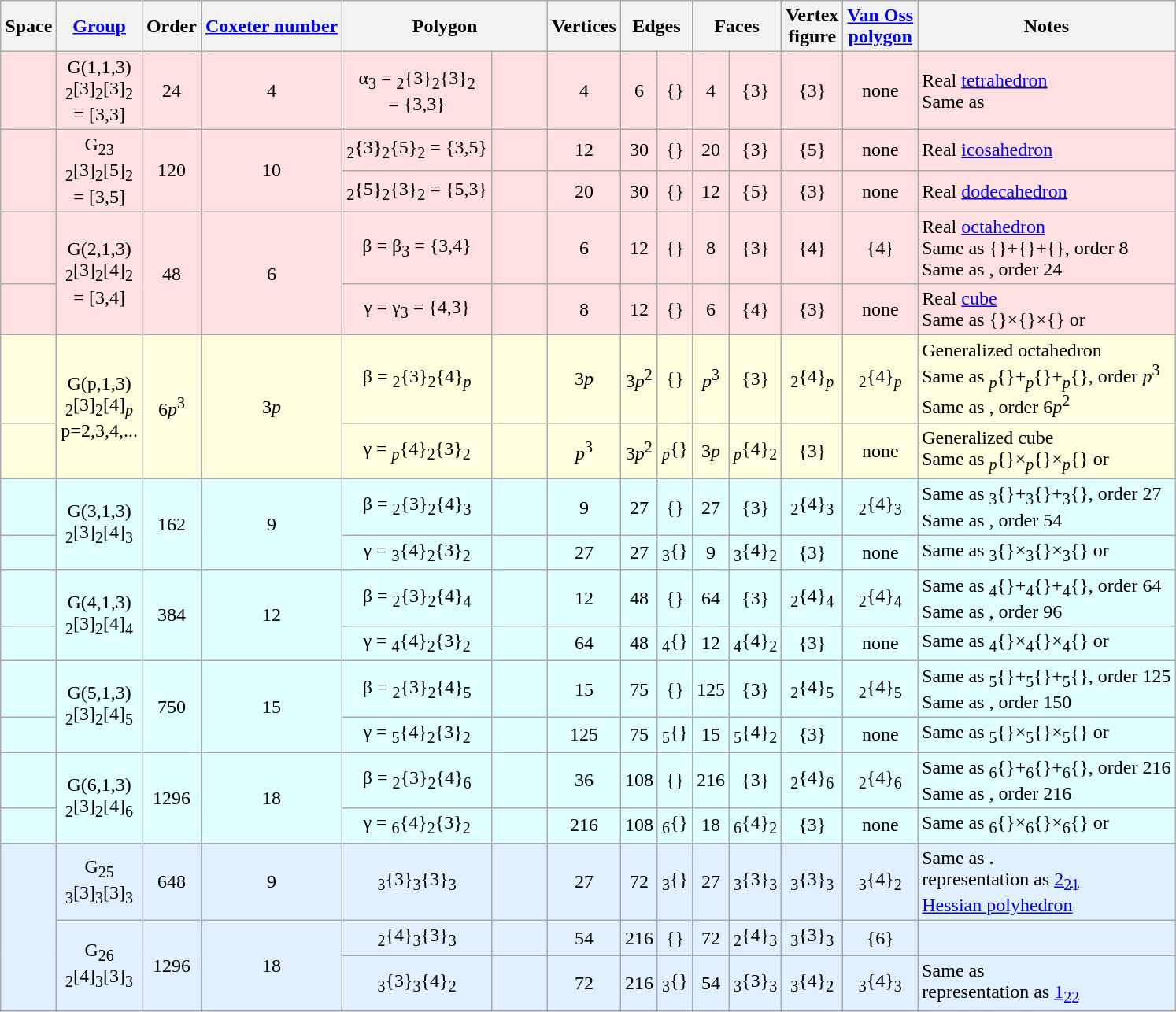<table class="wikitable sortable">
<tr>
<th>Space</th>
<th><a href='#'>Group</a></th>
<th data-sort-type="number">Order</th>
<th><a href='#'>Coxeter number</a></th>
<th colspan=2>Polygon</th>
<th data-sort-type="number">Vertices</th>
<th colspan=2 data-sort-type="number">Edges</th>
<th colspan=2 data-sort-type="number">Faces</th>
<th data-sort-type="number">Vertex<br>figure</th>
<th><a href='#'>Van Oss<br>polygon</a></th>
<th>Notes</th>
</tr>
<tr align=center BGCOLOR="#ffe0e0">
<td></td>
<td>G(1,1,3)<br> <sub>2</sub>[3]<sub>2</sub>[3]<sub>2</sub><br>= [3,3]</td>
<td>24</td>
<td>4</td>
<td>α<sub>3</sub> = <sub>2</sub>{3}<sub>2</sub>{3}<sub>2</sub><br>= {3,3}</td>
<td width=40></td>
<td>4</td>
<td>6</td>
<td>{}</td>
<td>4</td>
<td>{3}</td>
<td>{3}</td>
<td>none</td>
<td align=left>Real <a href='#'>tetrahedron</a><br>Same as </td>
</tr>
<tr align=center BGCOLOR="#ffe0e0">
<td rowspan=2></td>
<td rowspan=2>G<sub>23</sub><br><sub>2</sub>[3]<sub>2</sub>[5]<sub>2</sub><br>= [3,5]</td>
<td rowspan=2>120</td>
<td rowspan=2>10</td>
<td><sub>2</sub>{3}<sub>2</sub>{5}<sub>2</sub> = {3,5}</td>
<td></td>
<td>12</td>
<td>30</td>
<td>{}</td>
<td>20</td>
<td>{3}</td>
<td>{5}</td>
<td>none</td>
<td align=left>Real <a href='#'>icosahedron</a></td>
</tr>
<tr align=center BGCOLOR="#ffe0e0">
<td><sub>2</sub>{5}<sub>2</sub>{3}<sub>2</sub> = {5,3}</td>
<td></td>
<td>20</td>
<td>30</td>
<td>{}</td>
<td>12</td>
<td>{5}</td>
<td>{3}</td>
<td>none</td>
<td align=left>Real <a href='#'>dodecahedron</a></td>
</tr>
<tr align=center BGCOLOR="#ffe0e0">
<td></td>
<td rowspan=2>G(2,1,3)<br><sub>2</sub>[3]<sub>2</sub>[4]<sub>2</sub><br>= [3,4]</td>
<td rowspan=2>48</td>
<td rowspan=2>6</td>
<td>β = β<sub>3</sub> = {3,4}</td>
<td></td>
<td>6</td>
<td>12</td>
<td>{}</td>
<td>8</td>
<td>{3}</td>
<td>{4}</td>
<td>{4}</td>
<td align=left>Real <a href='#'>octahedron</a><br>Same as {}+{}+{}, order 8<br>Same as , order 24</td>
</tr>
<tr align=center BGCOLOR="#ffe0e0">
<td></td>
<td>γ = γ<sub>3</sub> = {4,3}</td>
<td></td>
<td>8</td>
<td>12</td>
<td>{}</td>
<td>6</td>
<td>{4}</td>
<td>{3}</td>
<td>none</td>
<td align=left>Real <a href='#'>cube</a><br>Same as {}×{}×{} or </td>
</tr>
<tr align=center BGCOLOR="#ffffe0">
<td></td>
<td rowspan=2>G(p,1,3)<br><sub>2</sub>[3]<sub>2</sub>[4]<sub><em>p</em></sub><br>p=2,3,4,...</td>
<td rowspan=2>6<em>p</em><sup>3</sup></td>
<td rowspan=2>3<em>p</em></td>
<td>β = <sub>2</sub>{3}<sub>2</sub>{4}<sub><em>p</em></sub></td>
<td><span>          </span><br></td>
<td>3<em>p</em></td>
<td>3<em>p</em><sup>2</sup></td>
<td>{}</td>
<td><em>p</em><sup>3</sup></td>
<td>{3}</td>
<td><sub>2</sub>{4}<sub><em>p</em></sub></td>
<td><sub>2</sub>{4}<sub><em>p</em></sub></td>
<td align=left>Generalized octahedron<br>Same as <sub><em>p</em></sub>{}+<sub><em>p</em></sub>{}+<sub><em>p</em></sub>{}, order <em>p</em><sup>3</sup><br>Same as , order 6<em>p</em><sup>2</sup></td>
</tr>
<tr align=center BGCOLOR="#ffffe0">
<td></td>
<td>γ = <sub><em>p</em></sub>{4}<sub>2</sub>{3}<sub>2</sub></td>
<td></td>
<td><em>p</em><sup>3</sup></td>
<td>3<em>p</em><sup>2</sup></td>
<td><sub><em>p</em></sub>{}</td>
<td>3<em>p</em></td>
<td><sub><em>p</em></sub>{4}<sub>2</sub></td>
<td>{3}</td>
<td>none</td>
<td align=left>Generalized cube<br>Same as <sub><em>p</em></sub>{}×<sub><em>p</em></sub>{}×<sub><em>p</em></sub>{} or </td>
</tr>
<tr align=center BGCOLOR="#e0ffff">
<td></td>
<td rowspan=2>G(3,1,3)<br><sub>2</sub>[3]<sub>2</sub>[4]<sub>3</sub></td>
<td rowspan=2>162</td>
<td rowspan=2>9</td>
<td>β = <sub>2</sub>{3}<sub>2</sub>{4}<sub>3</sub></td>
<td></td>
<td>9</td>
<td>27</td>
<td>{}</td>
<td>27</td>
<td>{3}</td>
<td><sub>2</sub>{4}<sub>3</sub></td>
<td><sub>2</sub>{4}<sub>3</sub></td>
<td align=left>Same as <sub>3</sub>{}+<sub>3</sub>{}+<sub>3</sub>{}, order 27<br>Same as , order 54</td>
</tr>
<tr align=center BGCOLOR="#e0ffff">
<td></td>
<td>γ = <sub>3</sub>{4}<sub>2</sub>{3}<sub>2</sub></td>
<td></td>
<td>27</td>
<td>27</td>
<td><sub>3</sub>{}</td>
<td>9</td>
<td><sub>3</sub>{4}<sub>2</sub></td>
<td>{3}</td>
<td>none</td>
<td align=left>Same as <sub>3</sub>{}×<sub>3</sub>{}×<sub>3</sub>{} or </td>
</tr>
<tr align=center BGCOLOR="#e0ffff">
<td></td>
<td rowspan=2>G(4,1,3)<br><sub>2</sub>[3]<sub>2</sub>[4]<sub>4</sub></td>
<td rowspan=2>384</td>
<td rowspan=2>12</td>
<td>β = <sub>2</sub>{3}<sub>2</sub>{4}<sub>4</sub></td>
<td></td>
<td>12</td>
<td>48</td>
<td>{}</td>
<td>64</td>
<td>{3}</td>
<td><sub>2</sub>{4}<sub>4</sub></td>
<td><sub>2</sub>{4}<sub>4</sub></td>
<td align=left>Same as <sub>4</sub>{}+<sub>4</sub>{}+<sub>4</sub>{}, order 64<br>Same as , order 96</td>
</tr>
<tr align=center BGCOLOR="#e0ffff">
<td></td>
<td>γ = <sub>4</sub>{4}<sub>2</sub>{3}<sub>2</sub></td>
<td></td>
<td>64</td>
<td>48</td>
<td><sub>4</sub>{}</td>
<td>12</td>
<td><sub>4</sub>{4}<sub>2</sub></td>
<td>{3}</td>
<td>none</td>
<td align=left>Same as <sub>4</sub>{}×<sub>4</sub>{}×<sub>4</sub>{} or </td>
</tr>
<tr align=center BGCOLOR="#e0ffff">
<td></td>
<td rowspan=2>G(5,1,3)<br><sub>2</sub>[3]<sub>2</sub>[4]<sub>5</sub></td>
<td rowspan=2>750</td>
<td rowspan=2>15</td>
<td>β = <sub>2</sub>{3}<sub>2</sub>{4}<sub>5</sub></td>
<td></td>
<td>15</td>
<td>75</td>
<td>{}</td>
<td>125</td>
<td>{3}</td>
<td><sub>2</sub>{4}<sub>5</sub></td>
<td><sub>2</sub>{4}<sub>5</sub></td>
<td align=left>Same as <sub>5</sub>{}+<sub>5</sub>{}+<sub>5</sub>{}, order 125<br>Same as , order 150</td>
</tr>
<tr align=center BGCOLOR="#e0ffff">
<td></td>
<td>γ = <sub>5</sub>{4}<sub>2</sub>{3}<sub>2</sub></td>
<td></td>
<td>125</td>
<td>75</td>
<td><sub>5</sub>{}</td>
<td>15</td>
<td><sub>5</sub>{4}<sub>2</sub></td>
<td>{3}</td>
<td>none</td>
<td align=left>Same as <sub>5</sub>{}×<sub>5</sub>{}×<sub>5</sub>{} or </td>
</tr>
<tr align=center BGCOLOR="#e0ffff">
<td></td>
<td rowspan=2>G(6,1,3)<br><sub>2</sub>[3]<sub>2</sub>[4]<sub>6</sub></td>
<td rowspan=2>1296</td>
<td rowspan=2>18</td>
<td>β = <sub>2</sub>{3}<sub>2</sub>{4}<sub>6</sub></td>
<td></td>
<td>36</td>
<td>108</td>
<td>{}</td>
<td>216</td>
<td>{3}</td>
<td><sub>2</sub>{4}<sub>6</sub></td>
<td><sub>2</sub>{4}<sub>6</sub></td>
<td align=left>Same as <sub>6</sub>{}+<sub>6</sub>{}+<sub>6</sub>{}, order 216<br>Same as , order 216</td>
</tr>
<tr align=center BGCOLOR="#e0ffff">
<td></td>
<td>γ = <sub>6</sub>{4}<sub>2</sub>{3}<sub>2</sub></td>
<td></td>
<td>216</td>
<td>108</td>
<td><sub>6</sub>{}</td>
<td>18</td>
<td><sub>6</sub>{4}<sub>2</sub></td>
<td>{3}</td>
<td>none</td>
<td align=left>Same as <sub>6</sub>{}×<sub>6</sub>{}×<sub>6</sub>{} or </td>
</tr>
<tr align=center BGCOLOR="#e0f0ff">
<td rowspan=3></td>
<td>G<sub>25</sub><br><sub>3</sub>[3]<sub>3</sub>[3]<sub>3</sub></td>
<td>648</td>
<td>9</td>
<td><sub>3</sub>{3}<sub>3</sub>{3}<sub>3</sub></td>
<td></td>
<td>27</td>
<td>72</td>
<td><sub>3</sub>{}</td>
<td>27</td>
<td><sub>3</sub>{3}<sub>3</sub></td>
<td><sub>3</sub>{3}<sub>3</sub></td>
<td><sub>3</sub>{4}<sub>2</sub></td>
<td align=left>Same as .<br> representation as <a href='#'>2<sub>21</sub></a><br><a href='#'>Hessian polyhedron</a></td>
</tr>
<tr align=center BGCOLOR="#e0f0ff">
<td rowspan=2>G<sub>26</sub><br><sub>2</sub>[4]<sub>3</sub>[3]<sub>3</sub></td>
<td rowspan=2>1296</td>
<td rowspan=2>18</td>
<td><sub>2</sub>{4}<sub>3</sub>{3}<sub>3</sub></td>
<td></td>
<td>54</td>
<td>216</td>
<td>{}</td>
<td>72</td>
<td><sub>2</sub>{4}<sub>3</sub></td>
<td><sub>3</sub>{3}<sub>3</sub></td>
<td>{6}</td>
<td></td>
</tr>
<tr align=center BGCOLOR="#e0f0ff">
<td><sub>3</sub>{3}<sub>3</sub>{4}<sub>2</sub></td>
<td></td>
<td>72</td>
<td>216</td>
<td><sub>3</sub>{}</td>
<td>54</td>
<td><sub>3</sub>{3}<sub>3</sub></td>
<td><sub>3</sub>{4}<sub>2</sub></td>
<td><sub>3</sub>{4}<sub>3</sub></td>
<td align=left>Same as <br> representation as <a href='#'>1<sub>22</sub></a></td>
</tr>
</table>
